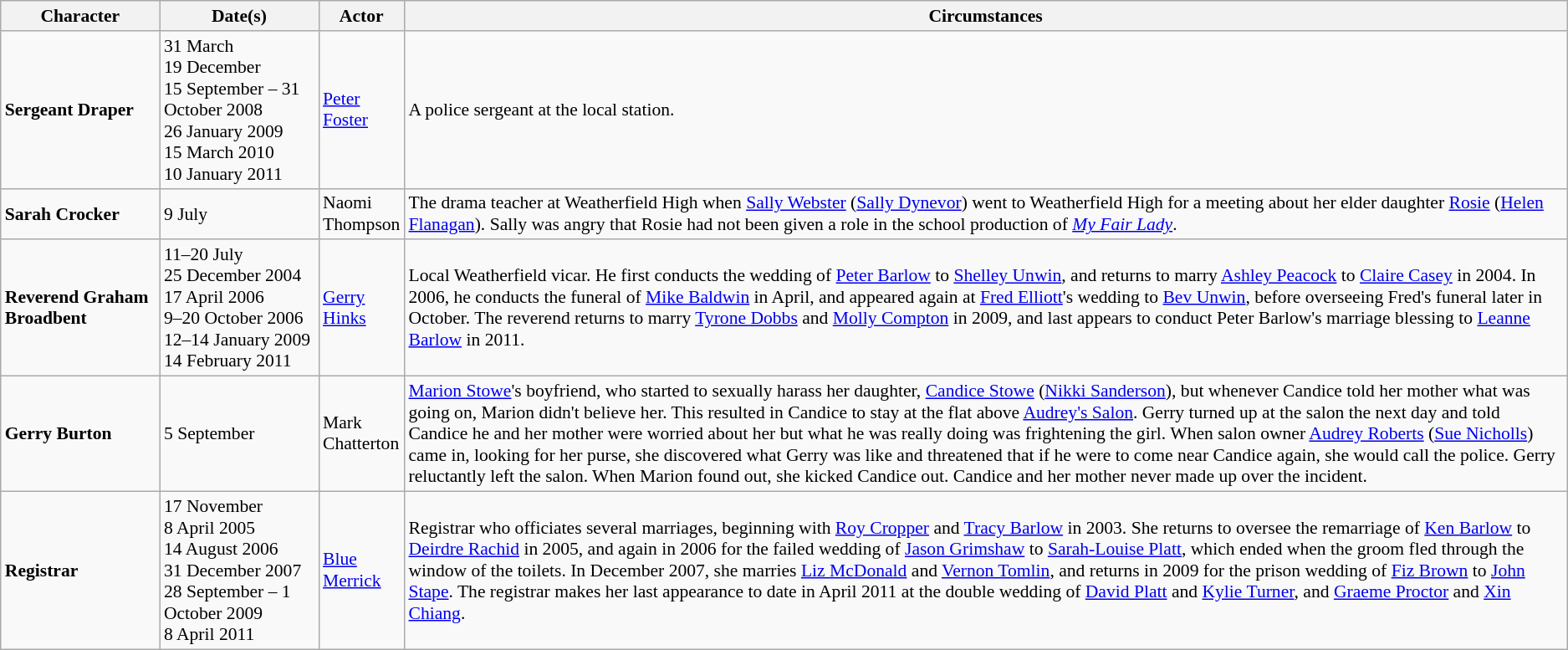<table class="wikitable plainrowheaders" style="font-size:90%">
<tr>
<th width="120">Character</th>
<th width="120">Date(s)</th>
<th width="50">Actor</th>
<th>Circumstances</th>
</tr>
<tr>
<td><strong>Sergeant Draper</strong></td>
<td>31 March<br>19 December<br>15 September – 31 October 2008<br>26 January 2009<br>15 March 2010<br>10 January 2011</td>
<td><a href='#'>Peter Foster</a></td>
<td>A police sergeant at the local station.</td>
</tr>
<tr>
<td><strong>Sarah Crocker</strong></td>
<td>9 July</td>
<td>Naomi Thompson</td>
<td>The drama teacher at Weatherfield High when <a href='#'>Sally Webster</a> (<a href='#'>Sally Dynevor</a>) went to Weatherfield High for a meeting about her elder daughter <a href='#'>Rosie</a> (<a href='#'>Helen Flanagan</a>). Sally was angry that Rosie had not been given a role in the school production of <em><a href='#'>My Fair Lady</a></em>.</td>
</tr>
<tr>
<td><strong>Reverend Graham Broadbent</strong></td>
<td>11–20 July<br>25 December 2004<br>17 April 2006<br>9–20 October 2006<br>12–14 January 2009<br>14 February 2011</td>
<td><a href='#'>Gerry Hinks</a></td>
<td> Local Weatherfield vicar. He first conducts the wedding of <a href='#'>Peter Barlow</a> to <a href='#'>Shelley Unwin</a>, and returns to marry <a href='#'>Ashley Peacock</a> to <a href='#'>Claire Casey</a> in 2004. In 2006, he conducts the funeral of <a href='#'>Mike Baldwin</a> in April, and appeared again at <a href='#'>Fred Elliott</a>'s wedding to <a href='#'>Bev Unwin</a>, before overseeing Fred's funeral later in October. The reverend returns to marry <a href='#'>Tyrone Dobbs</a> and <a href='#'>Molly Compton</a> in 2009, and last appears to conduct Peter Barlow's marriage blessing to <a href='#'>Leanne Barlow</a> in 2011.</td>
</tr>
<tr>
<td><strong>Gerry Burton</strong></td>
<td>5 September</td>
<td>Mark Chatterton</td>
<td><a href='#'>Marion Stowe</a>'s boyfriend, who started to sexually harass her daughter, <a href='#'>Candice Stowe</a> (<a href='#'>Nikki Sanderson</a>), but whenever Candice told her mother what was going on, Marion didn't believe her. This resulted in Candice to stay at the flat above <a href='#'>Audrey's Salon</a>. Gerry turned up at the salon the next day and told Candice he and her mother were worried about her but what he was really doing was frightening the girl. When salon owner <a href='#'>Audrey Roberts</a> (<a href='#'>Sue Nicholls</a>) came in, looking for her purse, she discovered what Gerry was like and threatened that if he were to come near Candice again, she would call the police. Gerry reluctantly left the salon. When Marion found out, she kicked Candice out. Candice and her mother never made up over the incident.</td>
</tr>
<tr>
<td><strong>Registrar</strong></td>
<td>17 November<br>8 April 2005<br>14 August 2006<br>31 December 2007<br>28 September – 1 October 2009<br>8 April 2011</td>
<td><a href='#'>Blue Merrick</a></td>
<td> Registrar who officiates several marriages, beginning with <a href='#'>Roy Cropper</a> and <a href='#'>Tracy Barlow</a> in 2003. She returns to oversee the remarriage of <a href='#'>Ken Barlow</a> to <a href='#'>Deirdre Rachid</a> in 2005, and again in 2006 for the failed wedding of <a href='#'>Jason Grimshaw</a> to <a href='#'>Sarah-Louise Platt</a>, which ended when the groom fled through the window of the toilets. In December 2007, she marries <a href='#'>Liz McDonald</a> and <a href='#'>Vernon Tomlin</a>, and returns in 2009 for the prison wedding of <a href='#'>Fiz Brown</a> to <a href='#'>John Stape</a>. The registrar makes her last appearance to date in April 2011 at the double wedding of <a href='#'>David Platt</a> and <a href='#'>Kylie Turner</a>, and <a href='#'>Graeme Proctor</a> and <a href='#'>Xin Chiang</a>.</td>
</tr>
</table>
